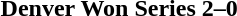<table class="noborder" style="text-align: center; border: none; width: 100%">
<tr>
<th width="97%"><strong>Denver Won Series 2–0</strong></th>
<th width="3%"></th>
</tr>
</table>
